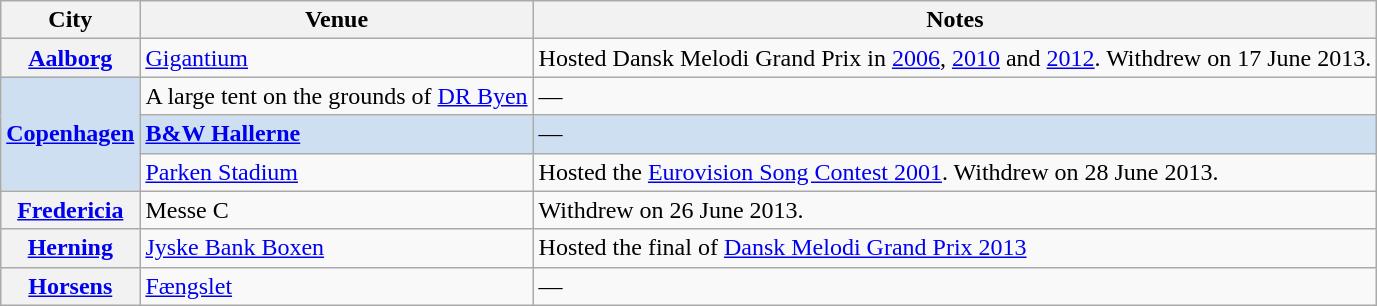<table class="wikitable plainrowheaders">
<tr>
<th scope="col">City</th>
<th scope="col">Venue</th>
<th scope="col">Notes</th>
</tr>
<tr>
<th scope="row"><a href='#'>Aalborg</a></th>
<td><a href='#'>Gigantium</a></td>
<td>Hosted Dansk Melodi Grand Prix in <a href='#'>2006</a>, <a href='#'>2010</a> and <a href='#'>2012</a>. Withdrew on 17 June 2013.</td>
</tr>
<tr>
<th scope="row" rowspan="3" style="background:#CEDFF2;"><strong><a href='#'>Copenhagen</a></strong></th>
<td>A large tent on the grounds of <a href='#'>DR Byen</a></td>
<td>—</td>
</tr>
<tr style="background:#CEDFF2;">
<td><strong><a href='#'>B&W Hallerne</a></strong> </td>
<td>—</td>
</tr>
<tr>
<td><a href='#'>Parken Stadium</a></td>
<td>Hosted the <a href='#'>Eurovision Song Contest 2001</a>. Withdrew on 28 June 2013.</td>
</tr>
<tr>
<th scope="row"><a href='#'>Fredericia</a></th>
<td>Messe C</td>
<td>Withdrew on 26 June 2013.</td>
</tr>
<tr>
<th scope="row"><a href='#'>Herning</a></th>
<td><a href='#'>Jyske Bank Boxen</a></td>
<td>Hosted the final of <a href='#'>Dansk Melodi Grand Prix 2013</a></td>
</tr>
<tr>
<th scope="row"><a href='#'>Horsens</a></th>
<td><a href='#'>Fængslet</a></td>
<td>—</td>
</tr>
</table>
